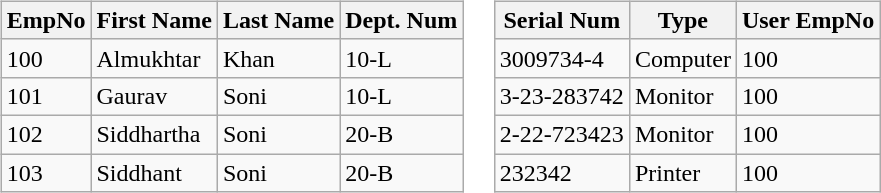<table>
<tr>
<td><br><table class="wikitable">
<tr>
<th>EmpNo</th>
<th>First Name</th>
<th>Last Name</th>
<th>Dept. Num</th>
</tr>
<tr>
<td>100</td>
<td>Almukhtar</td>
<td>Khan</td>
<td>10-L</td>
</tr>
<tr>
<td>101</td>
<td>Gaurav</td>
<td>Soni</td>
<td>10-L</td>
</tr>
<tr>
<td>102</td>
<td>Siddhartha</td>
<td>Soni</td>
<td>20-B</td>
</tr>
<tr>
<td>103</td>
<td>Siddhant</td>
<td>Soni</td>
<td>20-B</td>
</tr>
</table>
</td>
<td><br><table class="wikitable">
<tr>
<th>Serial Num</th>
<th>Type</th>
<th>User EmpNo</th>
</tr>
<tr>
<td>3009734-4</td>
<td>Computer</td>
<td>100</td>
</tr>
<tr>
<td>3-23-283742</td>
<td>Monitor</td>
<td>100</td>
</tr>
<tr>
<td>2-22-723423</td>
<td>Monitor</td>
<td>100</td>
</tr>
<tr>
<td>232342</td>
<td>Printer</td>
<td>100</td>
</tr>
</table>
</td>
</tr>
</table>
